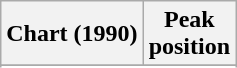<table class="wikitable sortable">
<tr>
<th align="left">Chart (1990)</th>
<th align="center">Peak<br>position</th>
</tr>
<tr>
</tr>
<tr>
</tr>
</table>
